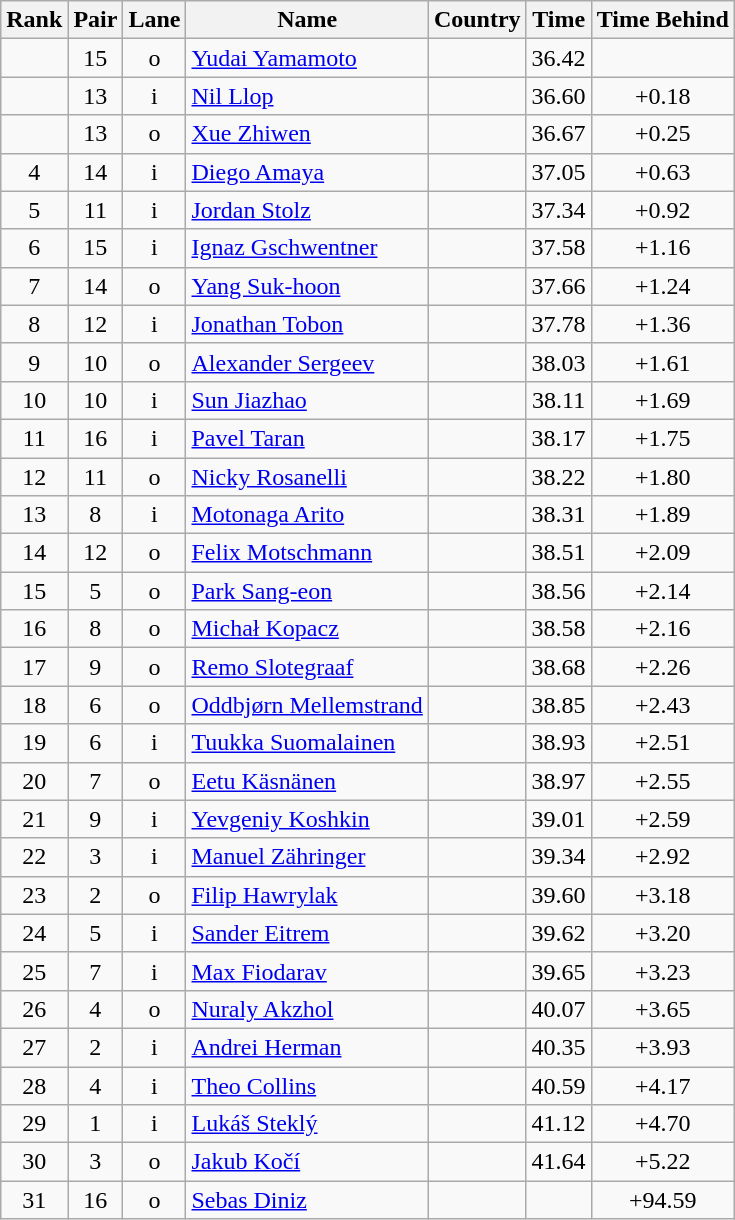<table class="wikitable sortable" style="text-align:center">
<tr>
<th>Rank</th>
<th>Pair</th>
<th>Lane</th>
<th>Name</th>
<th>Country</th>
<th>Time</th>
<th>Time Behind</th>
</tr>
<tr>
<td></td>
<td>15</td>
<td>o</td>
<td align=left><a href='#'>Yudai Yamamoto</a></td>
<td align=left></td>
<td>36.42</td>
<td></td>
</tr>
<tr>
<td></td>
<td>13</td>
<td>i</td>
<td align=left><a href='#'>Nil Llop</a></td>
<td align=left></td>
<td>36.60</td>
<td>+0.18</td>
</tr>
<tr>
<td></td>
<td>13</td>
<td>o</td>
<td align=left><a href='#'>Xue Zhiwen</a></td>
<td align=left></td>
<td>36.67</td>
<td>+0.25</td>
</tr>
<tr>
<td>4</td>
<td>14</td>
<td>i</td>
<td align=left><a href='#'>Diego Amaya</a></td>
<td align=left></td>
<td>37.05</td>
<td>+0.63</td>
</tr>
<tr>
<td>5</td>
<td>11</td>
<td>i</td>
<td align=left><a href='#'>Jordan Stolz</a></td>
<td align=left></td>
<td>37.34</td>
<td>+0.92</td>
</tr>
<tr>
<td>6</td>
<td>15</td>
<td>i</td>
<td align=left><a href='#'>Ignaz Gschwentner</a></td>
<td align=left></td>
<td>37.58</td>
<td>+1.16</td>
</tr>
<tr>
<td>7</td>
<td>14</td>
<td>o</td>
<td align=left><a href='#'>Yang Suk-hoon</a></td>
<td align=left></td>
<td>37.66</td>
<td>+1.24</td>
</tr>
<tr>
<td>8</td>
<td>12</td>
<td>i</td>
<td align=left><a href='#'>Jonathan Tobon</a></td>
<td align=left></td>
<td>37.78</td>
<td>+1.36</td>
</tr>
<tr>
<td>9</td>
<td>10</td>
<td>o</td>
<td align=left><a href='#'>Alexander Sergeev</a></td>
<td align=left></td>
<td>38.03</td>
<td>+1.61</td>
</tr>
<tr>
<td>10</td>
<td>10</td>
<td>i</td>
<td align=left><a href='#'>Sun Jiazhao</a></td>
<td align=left></td>
<td>38.11</td>
<td>+1.69</td>
</tr>
<tr>
<td>11</td>
<td>16</td>
<td>i</td>
<td align=left><a href='#'>Pavel Taran</a></td>
<td align=left></td>
<td>38.17</td>
<td>+1.75</td>
</tr>
<tr>
<td>12</td>
<td>11</td>
<td>o</td>
<td align=left><a href='#'>Nicky Rosanelli</a></td>
<td align=left></td>
<td>38.22</td>
<td>+1.80</td>
</tr>
<tr>
<td>13</td>
<td>8</td>
<td>i</td>
<td align=left><a href='#'>Motonaga Arito</a></td>
<td align=left></td>
<td>38.31</td>
<td>+1.89</td>
</tr>
<tr>
<td>14</td>
<td>12</td>
<td>o</td>
<td align=left><a href='#'>Felix Motschmann</a></td>
<td align=left></td>
<td>38.51</td>
<td>+2.09</td>
</tr>
<tr>
<td>15</td>
<td>5</td>
<td>o</td>
<td align=left><a href='#'>Park Sang-eon</a></td>
<td align=left></td>
<td>38.56</td>
<td>+2.14</td>
</tr>
<tr>
<td>16</td>
<td>8</td>
<td>o</td>
<td align=left><a href='#'>Michał Kopacz</a></td>
<td align=left></td>
<td>38.58</td>
<td>+2.16</td>
</tr>
<tr>
<td>17</td>
<td>9</td>
<td>o</td>
<td align=left><a href='#'>Remo Slotegraaf</a></td>
<td align=left></td>
<td>38.68</td>
<td>+2.26</td>
</tr>
<tr>
<td>18</td>
<td>6</td>
<td>o</td>
<td align=left><a href='#'>Oddbjørn Mellemstrand</a></td>
<td align=left></td>
<td>38.85</td>
<td>+2.43</td>
</tr>
<tr>
<td>19</td>
<td>6</td>
<td>i</td>
<td align=left><a href='#'>Tuukka Suomalainen</a></td>
<td align=left></td>
<td>38.93</td>
<td>+2.51</td>
</tr>
<tr>
<td>20</td>
<td>7</td>
<td>o</td>
<td align=left><a href='#'>Eetu Käsnänen</a></td>
<td align=left></td>
<td>38.97</td>
<td>+2.55</td>
</tr>
<tr>
<td>21</td>
<td>9</td>
<td>i</td>
<td align=left><a href='#'>Yevgeniy Koshkin</a></td>
<td align=left></td>
<td>39.01</td>
<td>+2.59</td>
</tr>
<tr>
<td>22</td>
<td>3</td>
<td>i</td>
<td align=left><a href='#'>Manuel Zähringer</a></td>
<td align=left></td>
<td>39.34</td>
<td>+2.92</td>
</tr>
<tr>
<td>23</td>
<td>2</td>
<td>o</td>
<td align=left><a href='#'>Filip Hawrylak</a></td>
<td align=left></td>
<td>39.60</td>
<td>+3.18</td>
</tr>
<tr>
<td>24</td>
<td>5</td>
<td>i</td>
<td align=left><a href='#'>Sander Eitrem</a></td>
<td align=left></td>
<td>39.62</td>
<td>+3.20</td>
</tr>
<tr>
<td>25</td>
<td>7</td>
<td>i</td>
<td align=left><a href='#'>Max Fiodarav</a></td>
<td align=left></td>
<td>39.65</td>
<td>+3.23</td>
</tr>
<tr>
<td>26</td>
<td>4</td>
<td>o</td>
<td align=left><a href='#'>Nuraly Akzhol</a></td>
<td align=left></td>
<td>40.07</td>
<td>+3.65</td>
</tr>
<tr>
<td>27</td>
<td>2</td>
<td>i</td>
<td align=left><a href='#'>Andrei Herman</a></td>
<td align=left></td>
<td>40.35</td>
<td>+3.93</td>
</tr>
<tr>
<td>28</td>
<td>4</td>
<td>i</td>
<td align=left><a href='#'>Theo Collins</a></td>
<td align=left></td>
<td>40.59</td>
<td>+4.17</td>
</tr>
<tr>
<td>29</td>
<td>1</td>
<td>i</td>
<td align=left><a href='#'>Lukáš Steklý</a></td>
<td align=left></td>
<td>41.12</td>
<td>+4.70</td>
</tr>
<tr>
<td>30</td>
<td>3</td>
<td>o</td>
<td align=left><a href='#'>Jakub Kočí</a></td>
<td align=left></td>
<td>41.64</td>
<td>+5.22</td>
</tr>
<tr>
<td>31</td>
<td>16</td>
<td>o</td>
<td align=left><a href='#'>Sebas Diniz</a></td>
<td align=left></td>
<td></td>
<td>+94.59</td>
</tr>
</table>
